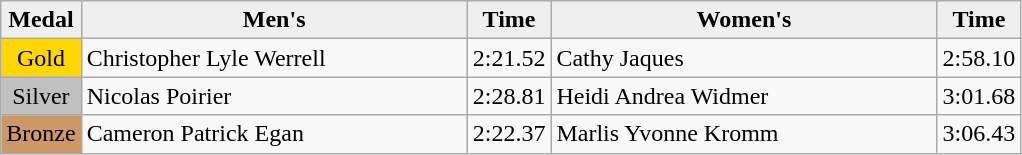<table class="wikitable" style="text-align:center">
<tr bgcolor="#efefef">
<td><strong>Medal</strong></td>
<td width=250><strong>Men's</strong></td>
<td><strong>Time</strong></td>
<td width=250><strong>Women's</strong></td>
<td><strong>Time</strong></td>
</tr>
<tr>
<td bgcolor="gold">Gold</td>
<td style="text-align:left"> Christopher Lyle Werrell</td>
<td>2:21.52</td>
<td style="text-align:left"> Cathy Jaques</td>
<td>2:58.10</td>
</tr>
<tr>
<td bgcolor="silver">Silver</td>
<td style="text-align:left"> Nicolas Poirier</td>
<td>2:28.81</td>
<td style="text-align:left"> Heidi Andrea Widmer</td>
<td>3:01.68</td>
</tr>
<tr>
<td bgcolor="cc9966">Bronze</td>
<td style="text-align:left"> Cameron Patrick Egan</td>
<td>2:22.37</td>
<td style="text-align:left"> Marlis Yvonne Kromm</td>
<td>3:06.43</td>
</tr>
</table>
